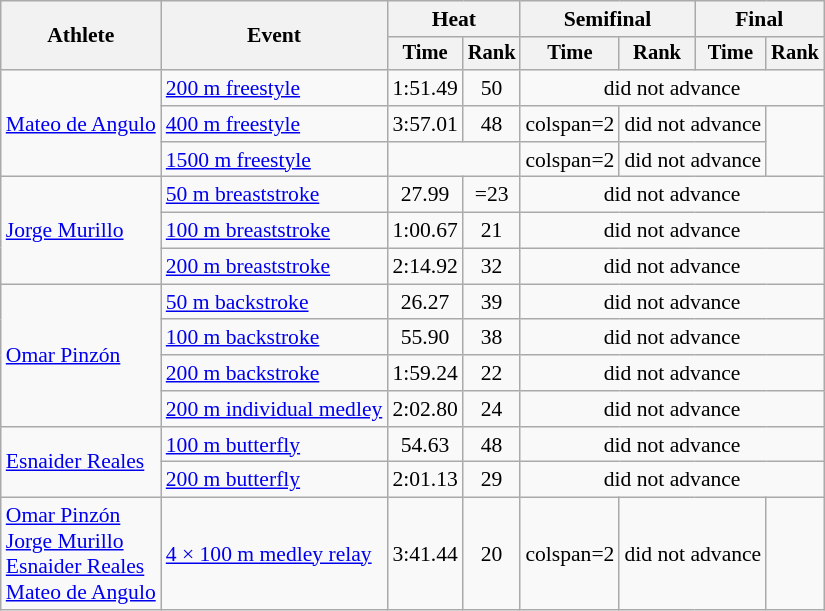<table class=wikitable style="font-size:90%">
<tr>
<th rowspan="2">Athlete</th>
<th rowspan="2">Event</th>
<th colspan="2">Heat</th>
<th colspan="2">Semifinal</th>
<th colspan="2">Final</th>
</tr>
<tr style="font-size:95%">
<th>Time</th>
<th>Rank</th>
<th>Time</th>
<th>Rank</th>
<th>Time</th>
<th>Rank</th>
</tr>
<tr align=center>
<td align=left rowspan=3><a href='#'>Mateo de Angulo</a></td>
<td align=left><a href='#'>200 m freestyle</a></td>
<td>1:51.49</td>
<td>50</td>
<td colspan=4>did not advance</td>
</tr>
<tr align=center>
<td align=left><a href='#'>400 m freestyle</a></td>
<td>3:57.01</td>
<td>48</td>
<td>colspan=2 </td>
<td colspan=2>did not advance</td>
</tr>
<tr align=center>
<td align=left><a href='#'>1500 m freestyle</a></td>
<td colspan=2></td>
<td>colspan=2 </td>
<td colspan=2>did not advance</td>
</tr>
<tr align=center>
<td align=left rowspan=3><a href='#'>Jorge Murillo</a></td>
<td align=left><a href='#'>50 m breaststroke</a></td>
<td>27.99</td>
<td>=23</td>
<td colspan=4>did not advance</td>
</tr>
<tr align=center>
<td align=left><a href='#'>100 m breaststroke</a></td>
<td>1:00.67</td>
<td>21</td>
<td colspan=4>did not advance</td>
</tr>
<tr align=center>
<td align=left><a href='#'>200 m breaststroke</a></td>
<td>2:14.92</td>
<td>32</td>
<td colspan=4>did not advance</td>
</tr>
<tr align=center>
<td align=left rowspan=4><a href='#'>Omar Pinzón</a></td>
<td align=left><a href='#'>50 m backstroke</a></td>
<td>26.27</td>
<td>39</td>
<td colspan=4>did not advance</td>
</tr>
<tr align=center>
<td align=left><a href='#'>100 m backstroke</a></td>
<td>55.90</td>
<td>38</td>
<td colspan=4>did not advance</td>
</tr>
<tr align=center>
<td align=left><a href='#'>200 m backstroke</a></td>
<td>1:59.24</td>
<td>22</td>
<td colspan=4>did not advance</td>
</tr>
<tr align=center>
<td align=left><a href='#'>200 m individual medley</a></td>
<td>2:02.80</td>
<td>24</td>
<td colspan=4>did not advance</td>
</tr>
<tr align=center>
<td align=left rowspan=2><a href='#'>Esnaider Reales</a></td>
<td align=left><a href='#'>100 m butterfly</a></td>
<td>54.63</td>
<td>48</td>
<td colspan=4>did not advance</td>
</tr>
<tr align=center>
<td align=left><a href='#'>200 m butterfly</a></td>
<td>2:01.13</td>
<td>29</td>
<td colspan=4>did not advance</td>
</tr>
<tr align=center>
<td align=left><a href='#'>Omar Pinzón</a><br><a href='#'>Jorge Murillo</a><br><a href='#'>Esnaider Reales</a><br><a href='#'>Mateo de Angulo</a></td>
<td align=left><a href='#'>4 × 100 m medley relay</a></td>
<td>3:41.44</td>
<td>20</td>
<td>colspan=2 </td>
<td colspan=2>did not advance</td>
</tr>
</table>
